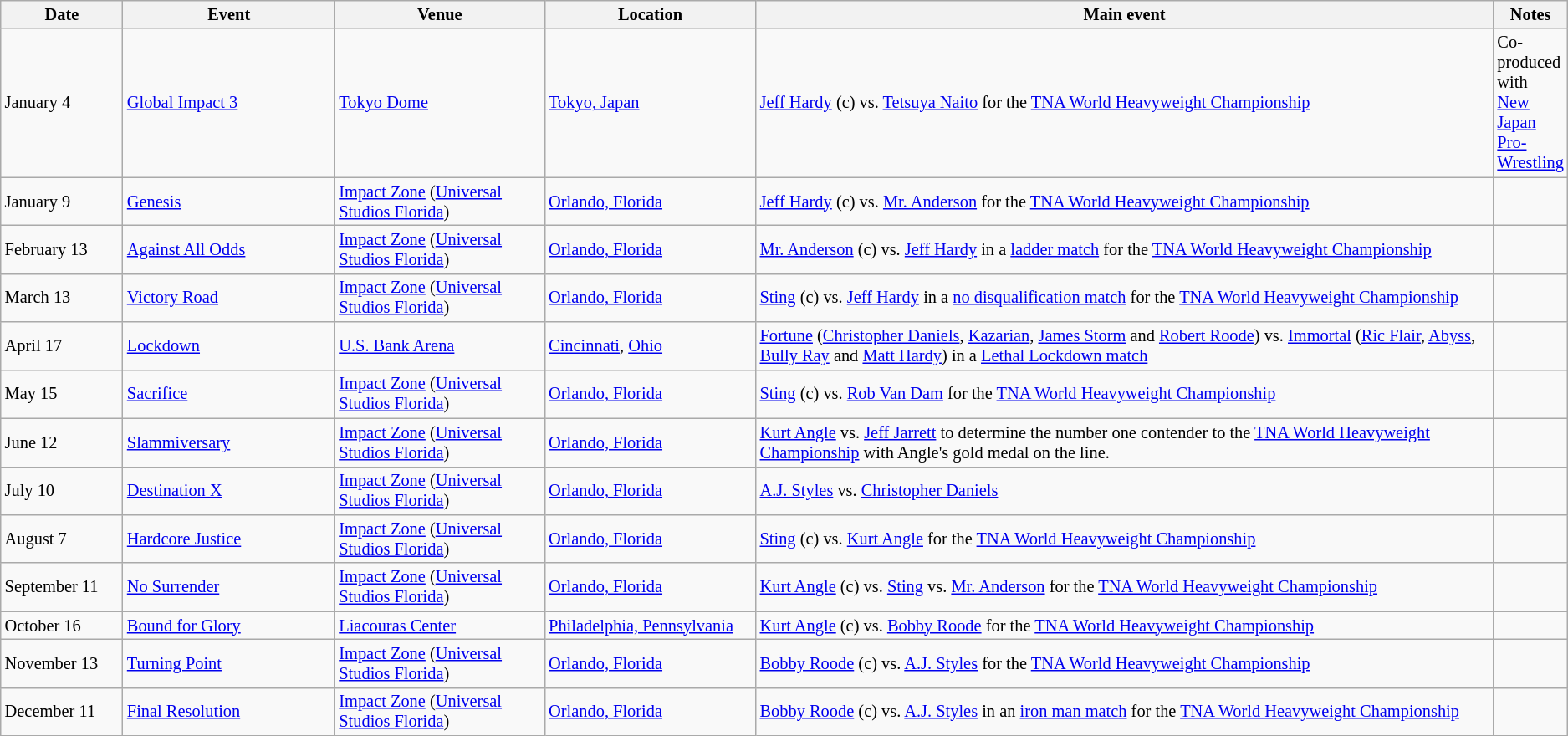<table class="sortable wikitable succession-box" style="font-size:85%;">
<tr>
<th width=8%>Date</th>
<th width=14%>Event</th>
<th width=14%>Venue</th>
<th width=14%>Location</th>
<th width=50%>Main event</th>
<th width=14%>Notes</th>
</tr>
<tr>
<td>January 4<br></td>
<td><a href='#'>Global Impact 3</a></td>
<td><a href='#'>Tokyo Dome</a></td>
<td><a href='#'>Tokyo, Japan</a></td>
<td><a href='#'>Jeff Hardy</a> (c) vs. <a href='#'>Tetsuya Naito</a> for the <a href='#'>TNA World Heavyweight Championship</a></td>
<td>Co-produced with <a href='#'>New Japan Pro-Wrestling</a></td>
</tr>
<tr>
<td>January 9</td>
<td><a href='#'>Genesis</a></td>
<td><a href='#'>Impact Zone</a> (<a href='#'>Universal Studios Florida</a>)</td>
<td><a href='#'>Orlando, Florida</a></td>
<td><a href='#'>Jeff Hardy</a> (c) vs. <a href='#'>Mr. Anderson</a> for the <a href='#'>TNA World Heavyweight Championship</a></td>
<td></td>
</tr>
<tr>
<td>February 13</td>
<td><a href='#'>Against All Odds</a></td>
<td><a href='#'>Impact Zone</a> (<a href='#'>Universal Studios Florida</a>)</td>
<td><a href='#'>Orlando, Florida</a></td>
<td><a href='#'>Mr. Anderson</a> (c) vs. <a href='#'>Jeff Hardy</a> in a <a href='#'>ladder match</a> for the <a href='#'>TNA World Heavyweight Championship</a></td>
<td></td>
</tr>
<tr>
<td>March 13</td>
<td><a href='#'>Victory Road</a></td>
<td><a href='#'>Impact Zone</a> (<a href='#'>Universal Studios Florida</a>)</td>
<td><a href='#'>Orlando, Florida</a></td>
<td><a href='#'>Sting</a> (c) vs. <a href='#'>Jeff Hardy</a> in a <a href='#'>no disqualification match</a> for the <a href='#'>TNA World Heavyweight Championship</a></td>
<td></td>
</tr>
<tr>
<td>April 17</td>
<td><a href='#'>Lockdown</a></td>
<td><a href='#'>U.S. Bank Arena</a></td>
<td><a href='#'>Cincinnati</a>, <a href='#'>Ohio</a></td>
<td><a href='#'>Fortune</a> (<a href='#'>Christopher Daniels</a>, <a href='#'>Kazarian</a>, <a href='#'>James Storm</a> and <a href='#'>Robert Roode</a>) vs. <a href='#'>Immortal</a> (<a href='#'>Ric Flair</a>, <a href='#'>Abyss</a>, <a href='#'>Bully Ray</a> and <a href='#'>Matt Hardy</a>) in a <a href='#'>Lethal Lockdown match</a></td>
<td></td>
</tr>
<tr>
<td>May 15</td>
<td><a href='#'>Sacrifice</a></td>
<td><a href='#'>Impact Zone</a> (<a href='#'>Universal Studios Florida</a>)</td>
<td><a href='#'>Orlando, Florida</a></td>
<td><a href='#'>Sting</a> (c) vs. <a href='#'>Rob Van Dam</a> for the <a href='#'>TNA World Heavyweight Championship</a></td>
<td></td>
</tr>
<tr>
<td>June 12</td>
<td><a href='#'>Slammiversary</a></td>
<td><a href='#'>Impact Zone</a> (<a href='#'>Universal Studios Florida</a>)</td>
<td><a href='#'>Orlando, Florida</a></td>
<td><a href='#'>Kurt Angle</a> vs. <a href='#'>Jeff Jarrett</a> to determine the number one contender to the <a href='#'>TNA World Heavyweight Championship</a> with Angle's gold medal on the line.</td>
<td></td>
</tr>
<tr>
<td>July 10</td>
<td><a href='#'>Destination X</a></td>
<td><a href='#'>Impact Zone</a> (<a href='#'>Universal Studios Florida</a>)</td>
<td><a href='#'>Orlando, Florida</a></td>
<td><a href='#'>A.J. Styles</a> vs. <a href='#'>Christopher Daniels</a></td>
<td></td>
</tr>
<tr>
<td>August 7</td>
<td><a href='#'>Hardcore Justice</a></td>
<td><a href='#'>Impact Zone</a> (<a href='#'>Universal Studios Florida</a>)</td>
<td><a href='#'>Orlando, Florida</a></td>
<td><a href='#'>Sting</a> (c) vs. <a href='#'>Kurt Angle</a> for the <a href='#'>TNA World Heavyweight Championship</a></td>
<td></td>
</tr>
<tr>
<td>September 11</td>
<td><a href='#'>No Surrender</a></td>
<td><a href='#'>Impact Zone</a> (<a href='#'>Universal Studios Florida</a>)</td>
<td><a href='#'>Orlando, Florida</a></td>
<td><a href='#'>Kurt Angle</a> (c) vs. <a href='#'>Sting</a> vs. <a href='#'>Mr. Anderson</a> for the <a href='#'>TNA World Heavyweight Championship</a></td>
<td></td>
</tr>
<tr>
<td>October 16</td>
<td><a href='#'>Bound for Glory</a></td>
<td><a href='#'>Liacouras Center</a></td>
<td><a href='#'>Philadelphia, Pennsylvania</a></td>
<td><a href='#'>Kurt Angle</a> (c) vs. <a href='#'>Bobby Roode</a> for the <a href='#'>TNA World Heavyweight Championship</a></td>
<td></td>
</tr>
<tr>
<td>November 13</td>
<td><a href='#'>Turning Point</a></td>
<td><a href='#'>Impact Zone</a> (<a href='#'>Universal Studios Florida</a>)</td>
<td><a href='#'>Orlando, Florida</a></td>
<td><a href='#'>Bobby Roode</a> (c) vs. <a href='#'>A.J. Styles</a> for the <a href='#'>TNA World Heavyweight Championship</a></td>
<td></td>
</tr>
<tr>
<td>December 11</td>
<td><a href='#'>Final Resolution</a></td>
<td><a href='#'>Impact Zone</a> (<a href='#'>Universal Studios Florida</a>)</td>
<td><a href='#'>Orlando, Florida</a></td>
<td><a href='#'>Bobby Roode</a> (c) vs. <a href='#'>A.J. Styles</a> in an <a href='#'>iron man match</a> for the <a href='#'>TNA World Heavyweight Championship</a></td>
</tr>
</table>
